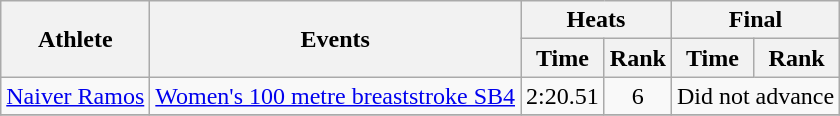<table class=wikitable>
<tr>
<th rowspan="2">Athlete</th>
<th rowspan="2">Events</th>
<th colspan="2">Heats</th>
<th colspan="2">Final</th>
</tr>
<tr>
<th>Time</th>
<th>Rank</th>
<th>Time</th>
<th>Rank</th>
</tr>
<tr>
<td rowspan="1"><a href='#'>Naiver Ramos</a></td>
<td><a href='#'>Women's 100 metre breaststroke SB4</a></td>
<td align="center">2:20.51</td>
<td align="center">6</td>
<td align="center" colspan=2>Did not advance</td>
</tr>
<tr>
</tr>
</table>
